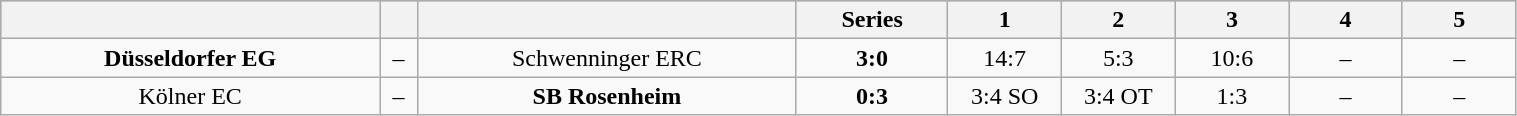<table class="wikitable" width="80%">
<tr style="background-color:#c0c0c0;">
<th style="width:25%;"></th>
<th style="width:2.5%;"></th>
<th style="width:25%;"></th>
<th style="width:10%;">Series</th>
<th style="width:7.5%;">1</th>
<th style="width:7.5%;">2</th>
<th style="width:7.5%;">3</th>
<th style="width:7.5%;">4</th>
<th style="width:7.5%;">5</th>
</tr>
<tr align="center">
<td><strong>Düsseldorfer EG</strong></td>
<td>–</td>
<td>Schwenninger ERC</td>
<td><strong>3:0</strong></td>
<td>14:7</td>
<td>5:3</td>
<td>10:6</td>
<td>–</td>
<td>–</td>
</tr>
<tr align="center">
<td>Kölner EC</td>
<td>–</td>
<td><strong>SB Rosenheim</strong></td>
<td><strong>0:3</strong></td>
<td>3:4 SO</td>
<td>3:4 OT</td>
<td>1:3</td>
<td>–</td>
<td>–</td>
</tr>
</table>
